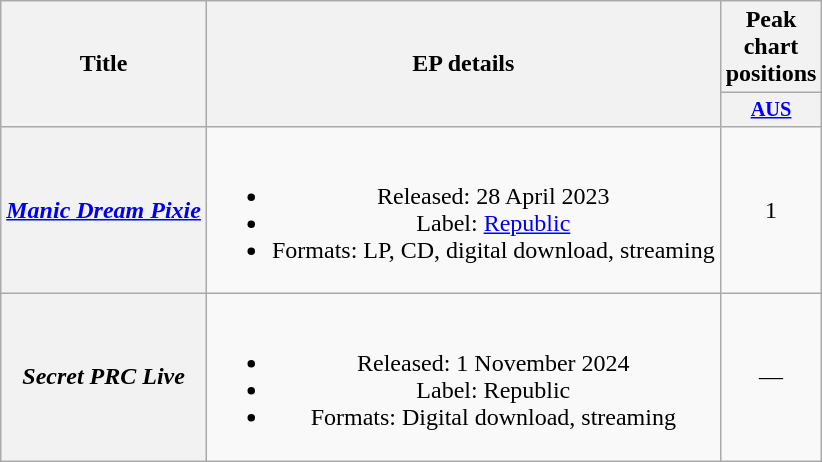<table class="wikitable plainrowheaders" style="text-align:center">
<tr>
<th scope="col" rowspan="2">Title</th>
<th scope="col" rowspan="2">EP details</th>
<th scope="col" colspan="1">Peak chart positions</th>
</tr>
<tr>
<th scope="col" style="width:3em;font-size:85%;"><a href='#'>AUS</a><br></th>
</tr>
<tr>
<th scope="row"><em><a href='#'>Manic Dream Pixie</a></em></th>
<td><br><ul><li>Released: 28 April 2023</li><li>Label: <a href='#'>Republic</a></li><li>Formats: LP, CD, digital download, streaming</li></ul></td>
<td>1</td>
</tr>
<tr>
<th scope="row"><em>Secret PRC Live</em></th>
<td><br><ul><li>Released: 1 November 2024</li><li>Label: Republic</li><li>Formats: Digital download, streaming</li></ul></td>
<td>—</td>
</tr>
</table>
